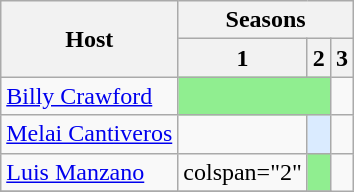<table class="wikitable">
<tr>
<th rowspan="2">Host</th>
<th colspan="3">Seasons</th>
</tr>
<tr>
<th>1</th>
<th>2</th>
<th>3</th>
</tr>
<tr>
<td><a href='#'>Billy Crawford</a></td>
<td colspan="2" bgcolor="#90ee90"></td>
<td></td>
</tr>
<tr>
<td><a href='#'>Melai Cantiveros</a></td>
<td></td>
<td bgcolor="#DAEBFF"></td>
<td></td>
</tr>
<tr>
<td><a href='#'>Luis Manzano</a></td>
<td>colspan="2" </td>
<td bgcolor="#90ee90"></td>
</tr>
<tr>
</tr>
</table>
